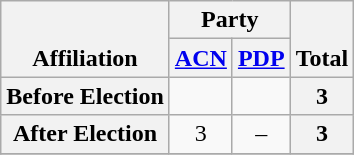<table class=wikitable style="text-align:center">
<tr style="vertical-align:bottom;">
<th rowspan=2>Affiliation</th>
<th colspan=2>Party</th>
<th rowspan=2>Total</th>
</tr>
<tr>
<th><a href='#'>ACN</a></th>
<th><a href='#'>PDP</a></th>
</tr>
<tr>
<th>Before Election</th>
<td></td>
<td></td>
<th>3</th>
</tr>
<tr>
<th>After Election</th>
<td>3</td>
<td>–</td>
<th>3</th>
</tr>
<tr>
</tr>
</table>
